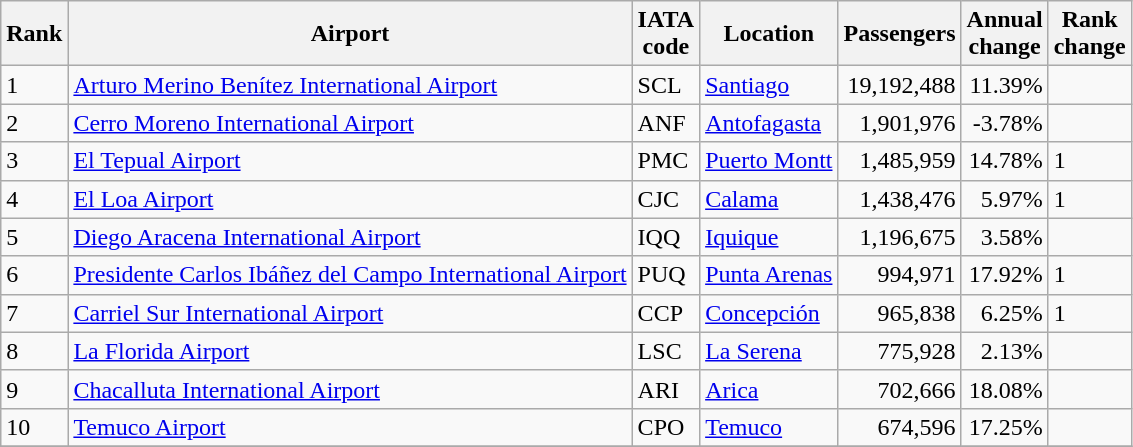<table class="wikitable sortable">
<tr>
<th>Rank</th>
<th>Airport</th>
<th>IATA<br>code</th>
<th>Location</th>
<th>Passengers</th>
<th data-sort-type="number">Annual<br>change</th>
<th>Rank<br>change</th>
</tr>
<tr>
<td>1</td>
<td><a href='#'>Arturo Merino Benítez International Airport</a></td>
<td>SCL</td>
<td><a href='#'>Santiago</a></td>
<td align="right">19,192,488</td>
<td align="right">11.39% </td>
<td></td>
</tr>
<tr>
<td>2</td>
<td><a href='#'>Cerro Moreno International Airport</a></td>
<td>ANF</td>
<td><a href='#'>Antofagasta</a></td>
<td align="right">1,901,976</td>
<td align="right">-3.78% </td>
<td></td>
</tr>
<tr>
<td>3</td>
<td><a href='#'>El Tepual Airport</a></td>
<td>PMC</td>
<td><a href='#'>Puerto Montt</a></td>
<td align="right">1,485,959</td>
<td align="right">14.78% </td>
<td> 1</td>
</tr>
<tr>
<td>4</td>
<td><a href='#'>El Loa Airport</a></td>
<td>CJC</td>
<td><a href='#'>Calama</a></td>
<td align="right">1,438,476</td>
<td align="right">5.97% </td>
<td> 1</td>
</tr>
<tr>
<td>5</td>
<td><a href='#'>Diego Aracena International Airport</a></td>
<td>IQQ</td>
<td><a href='#'>Iquique</a></td>
<td align="right">1,196,675</td>
<td align="right">3.58% </td>
<td></td>
</tr>
<tr>
<td>6</td>
<td><a href='#'>Presidente Carlos Ibáñez del Campo International Airport</a></td>
<td>PUQ</td>
<td><a href='#'>Punta Arenas</a></td>
<td align="right">994,971</td>
<td align="right">17.92% </td>
<td> 1</td>
</tr>
<tr>
<td>7</td>
<td><a href='#'>Carriel Sur International Airport</a></td>
<td>CCP</td>
<td><a href='#'>Concepción</a></td>
<td align="right">965,838</td>
<td align="right">6.25% </td>
<td> 1</td>
</tr>
<tr>
<td>8</td>
<td><a href='#'>La Florida Airport</a></td>
<td>LSC</td>
<td><a href='#'>La Serena</a></td>
<td align="right">775,928</td>
<td align="right">2.13% </td>
<td></td>
</tr>
<tr>
<td>9</td>
<td><a href='#'>Chacalluta International Airport</a></td>
<td>ARI</td>
<td><a href='#'>Arica</a></td>
<td align="right">702,666</td>
<td align="right">18.08% </td>
<td></td>
</tr>
<tr>
<td>10</td>
<td><a href='#'>Temuco Airport</a></td>
<td>CPO</td>
<td><a href='#'>Temuco</a></td>
<td align="right">674,596</td>
<td align="right">17.25% </td>
<td></td>
</tr>
<tr>
</tr>
</table>
